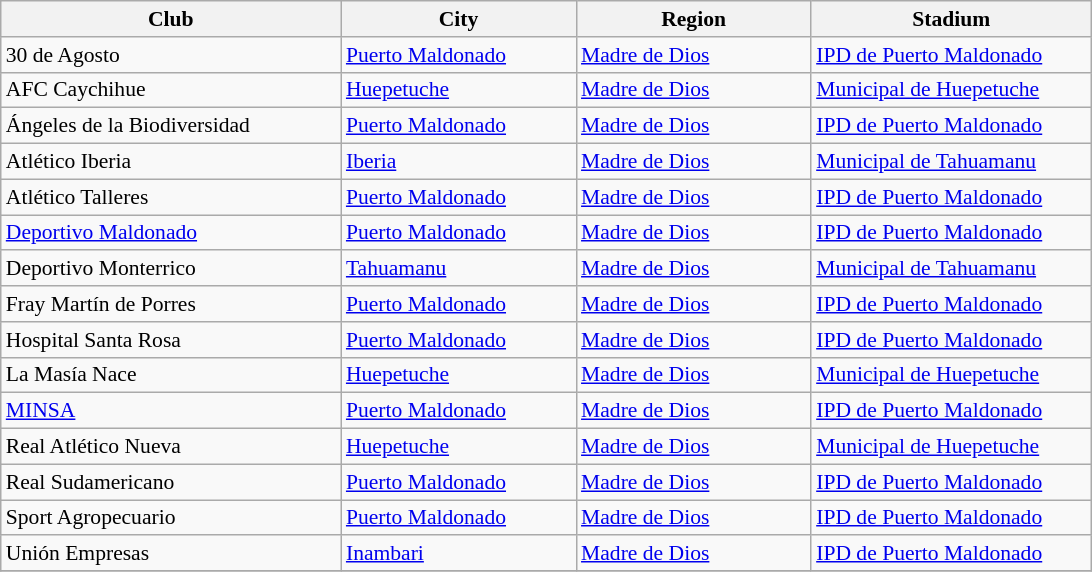<table class="wikitable sortable" style="font-size:90%">
<tr>
<th width=220px>Club</th>
<th width=150px>City</th>
<th width=150px>Region</th>
<th width=180px>Stadium</th>
</tr>
<tr>
<td>30 de Agosto</td>
<td><a href='#'>Puerto Maldonado</a></td>
<td><a href='#'>Madre de Dios</a></td>
<td><a href='#'>IPD de Puerto Maldonado</a></td>
</tr>
<tr>
<td>AFC Caychihue</td>
<td><a href='#'>Huepetuche</a></td>
<td><a href='#'>Madre de Dios</a></td>
<td><a href='#'>Municipal de Huepetuche</a></td>
</tr>
<tr>
<td>Ángeles de la Biodiversidad</td>
<td><a href='#'>Puerto Maldonado</a></td>
<td><a href='#'>Madre de Dios</a></td>
<td><a href='#'>IPD de Puerto Maldonado</a></td>
</tr>
<tr>
<td>Atlético Iberia</td>
<td><a href='#'>Iberia</a></td>
<td><a href='#'>Madre de Dios</a></td>
<td><a href='#'>Municipal de Tahuamanu</a></td>
</tr>
<tr>
<td>Atlético Talleres</td>
<td><a href='#'>Puerto Maldonado</a></td>
<td><a href='#'>Madre de Dios</a></td>
<td><a href='#'>IPD de Puerto Maldonado</a></td>
</tr>
<tr>
<td><a href='#'>Deportivo Maldonado</a></td>
<td><a href='#'>Puerto Maldonado</a></td>
<td><a href='#'>Madre de Dios</a></td>
<td><a href='#'>IPD de Puerto Maldonado</a></td>
</tr>
<tr>
<td>Deportivo Monterrico</td>
<td><a href='#'>Tahuamanu</a></td>
<td><a href='#'>Madre de Dios</a></td>
<td><a href='#'>Municipal de Tahuamanu</a></td>
</tr>
<tr>
<td>Fray Martín de Porres</td>
<td><a href='#'>Puerto Maldonado</a></td>
<td><a href='#'>Madre de Dios</a></td>
<td><a href='#'>IPD de Puerto Maldonado</a></td>
</tr>
<tr>
<td>Hospital Santa Rosa</td>
<td><a href='#'>Puerto Maldonado</a></td>
<td><a href='#'>Madre de Dios</a></td>
<td><a href='#'>IPD de Puerto Maldonado</a></td>
</tr>
<tr>
<td>La Masía Nace</td>
<td><a href='#'>Huepetuche</a></td>
<td><a href='#'>Madre de Dios</a></td>
<td><a href='#'>Municipal de Huepetuche</a></td>
</tr>
<tr>
<td><a href='#'>MINSA</a></td>
<td><a href='#'>Puerto Maldonado</a></td>
<td><a href='#'>Madre de Dios</a></td>
<td><a href='#'>IPD de Puerto Maldonado</a></td>
</tr>
<tr>
<td>Real Atlético Nueva</td>
<td><a href='#'>Huepetuche</a></td>
<td><a href='#'>Madre de Dios</a></td>
<td><a href='#'>Municipal de Huepetuche</a></td>
</tr>
<tr>
<td>Real Sudamericano</td>
<td><a href='#'>Puerto Maldonado</a></td>
<td><a href='#'>Madre de Dios</a></td>
<td><a href='#'>IPD de Puerto Maldonado</a></td>
</tr>
<tr>
<td>Sport Agropecuario</td>
<td><a href='#'>Puerto Maldonado</a></td>
<td><a href='#'>Madre de Dios</a></td>
<td><a href='#'>IPD de Puerto Maldonado</a></td>
</tr>
<tr>
<td>Unión Empresas</td>
<td><a href='#'>Inambari</a></td>
<td><a href='#'>Madre de Dios</a></td>
<td><a href='#'>IPD de Puerto Maldonado</a></td>
</tr>
<tr>
</tr>
</table>
